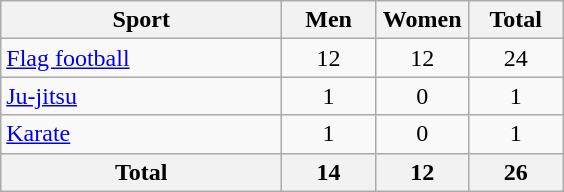<table class="wikitable sortable" style="text-align:center;">
<tr>
<th width=180>Sport</th>
<th width=55>Men</th>
<th width=55>Women</th>
<th width=55>Total</th>
</tr>
<tr>
<td align=left><a href='#'>Flag football</a></td>
<td>12</td>
<td>12</td>
<td>24</td>
</tr>
<tr>
<td align=left><a href='#'>Ju-jitsu</a></td>
<td>1</td>
<td>0</td>
<td>1</td>
</tr>
<tr>
<td align=left><a href='#'>Karate</a></td>
<td>1</td>
<td>0</td>
<td>1</td>
</tr>
<tr>
<th>Total</th>
<th>14</th>
<th>12</th>
<th>26</th>
</tr>
</table>
